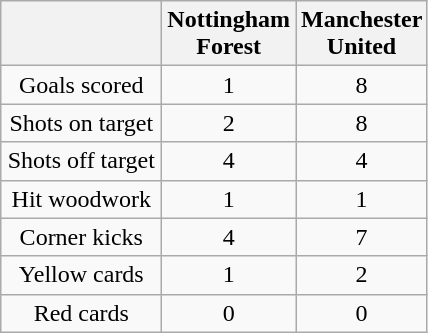<table class="wikitable" style="text-align: center">
<tr>
<th width=100></th>
<th width=70>Nottingham Forest</th>
<th width=70>Manchester United</th>
</tr>
<tr>
<td>Goals scored</td>
<td>1</td>
<td>8</td>
</tr>
<tr>
<td>Shots on target</td>
<td>2</td>
<td>8</td>
</tr>
<tr>
<td>Shots off target</td>
<td>4</td>
<td>4</td>
</tr>
<tr>
<td>Hit woodwork</td>
<td>1</td>
<td>1</td>
</tr>
<tr>
<td>Corner kicks</td>
<td>4</td>
<td>7</td>
</tr>
<tr>
<td>Yellow cards</td>
<td>1</td>
<td>2</td>
</tr>
<tr>
<td>Red cards</td>
<td>0</td>
<td>0</td>
</tr>
</table>
